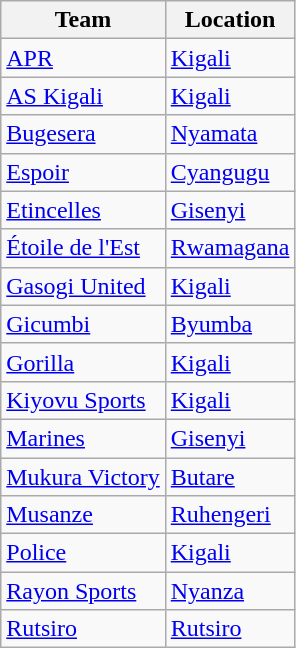<table class="wikitable sortable" style="text-align: left;">
<tr>
<th>Team</th>
<th>Location</th>
</tr>
<tr>
<td><a href='#'>APR</a></td>
<td><a href='#'>Kigali</a></td>
</tr>
<tr>
<td><a href='#'>AS Kigali</a></td>
<td><a href='#'>Kigali</a></td>
</tr>
<tr>
<td><a href='#'>Bugesera</a></td>
<td><a href='#'>Nyamata</a></td>
</tr>
<tr>
<td><a href='#'>Espoir</a></td>
<td><a href='#'>Cyangugu</a></td>
</tr>
<tr>
<td><a href='#'>Etincelles</a></td>
<td><a href='#'>Gisenyi</a></td>
</tr>
<tr>
<td><a href='#'>Étoile de l'Est</a></td>
<td><a href='#'>Rwamagana</a></td>
</tr>
<tr>
<td><a href='#'>Gasogi United</a></td>
<td><a href='#'>Kigali</a></td>
</tr>
<tr>
<td><a href='#'>Gicumbi</a></td>
<td><a href='#'>Byumba</a></td>
</tr>
<tr>
<td><a href='#'>Gorilla</a></td>
<td><a href='#'>Kigali</a></td>
</tr>
<tr>
<td><a href='#'>Kiyovu Sports</a></td>
<td><a href='#'>Kigali</a></td>
</tr>
<tr>
<td><a href='#'>Marines</a></td>
<td><a href='#'>Gisenyi</a></td>
</tr>
<tr>
<td><a href='#'>Mukura Victory</a></td>
<td><a href='#'>Butare</a></td>
</tr>
<tr>
<td><a href='#'>Musanze</a></td>
<td><a href='#'>Ruhengeri</a></td>
</tr>
<tr>
<td><a href='#'>Police</a></td>
<td><a href='#'>Kigali</a></td>
</tr>
<tr>
<td><a href='#'>Rayon Sports</a></td>
<td><a href='#'>Nyanza</a></td>
</tr>
<tr>
<td><a href='#'>Rutsiro</a></td>
<td><a href='#'>Rutsiro</a></td>
</tr>
</table>
